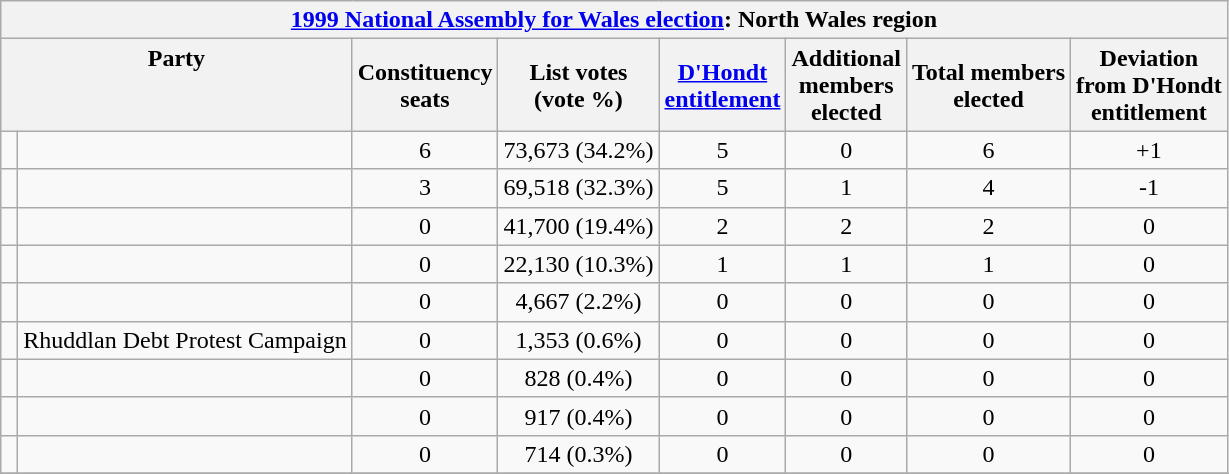<table class="wikitable" style="text-align:center">
<tr>
<th colspan=9><a href='#'>1999 National Assembly for Wales election</a>: North Wales region</th>
</tr>
<tr>
<th colspan="2" rowspan="1" align="center" valign="top">Party</th>
<th>Constituency<br>seats</th>
<th>List votes<br>(vote %)</th>
<th><a href='#'>D'Hondt<br>entitlement</a></th>
<th>Additional<br>members<br>elected</th>
<th>Total members<br>elected</th>
<th>Deviation<br>from D'Hondt<br>entitlement</th>
</tr>
<tr>
<td style="width: 4px" bgcolor=></td>
<td style="text-align: left;" scope="row"><strong><a href='#'></a></strong></td>
<td>6</td>
<td>73,673 (34.2%)</td>
<td>5</td>
<td>0</td>
<td>6</td>
<td>+1</td>
</tr>
<tr>
<td style="width: 4px" bgcolor=></td>
<td style="text-align: left;" scope="row"><strong><a href='#'></a></strong></td>
<td>3</td>
<td>69,518 (32.3%)</td>
<td>5</td>
<td>1</td>
<td>4</td>
<td>-1</td>
</tr>
<tr>
<td style="width: 4px" bgcolor=></td>
<td style="text-align: left;" scope="row"><strong><a href='#'></a></strong></td>
<td>0</td>
<td>41,700 (19.4%)</td>
<td>2</td>
<td>2</td>
<td>2</td>
<td>0</td>
</tr>
<tr>
<td style="width: 4px" bgcolor=></td>
<td style="text-align: left;" scope="row"><strong><a href='#'></a></strong></td>
<td>0</td>
<td>22,130 (10.3%)</td>
<td>1</td>
<td>1</td>
<td>1</td>
<td>0</td>
</tr>
<tr>
<td style="width: 4px" bgcolor=></td>
<td style="text-align: left;" scope="row"><a href='#'></a></td>
<td>0</td>
<td>4,667 (2.2%)</td>
<td>0</td>
<td>0</td>
<td>0</td>
<td>0</td>
</tr>
<tr>
<td></td>
<td style="text-align: left;" scope="row">Rhuddlan Debt Protest Campaign</td>
<td>0</td>
<td>1,353 (0.6%)</td>
<td>0</td>
<td>0</td>
<td>0</td>
<td>0</td>
</tr>
<tr>
<td style="width: 4px" bgcolor=></td>
<td style="text-align: left;" scope="row"><a href='#'></a></td>
<td>0</td>
<td>828 (0.4%)</td>
<td>0</td>
<td>0</td>
<td>0</td>
<td>0</td>
</tr>
<tr>
<td style="width: 4px" bgcolor=></td>
<td style="text-align: left;" scope="row"><a href='#'></a></td>
<td>0</td>
<td>917 (0.4%)</td>
<td>0</td>
<td>0</td>
<td>0</td>
<td>0</td>
</tr>
<tr>
<td style="width: 4px" bgcolor=></td>
<td style="text-align: left;" scope="row"><a href='#'></a></td>
<td>0</td>
<td>714 (0.3%)</td>
<td>0</td>
<td>0</td>
<td>0</td>
<td>0</td>
</tr>
<tr>
</tr>
</table>
